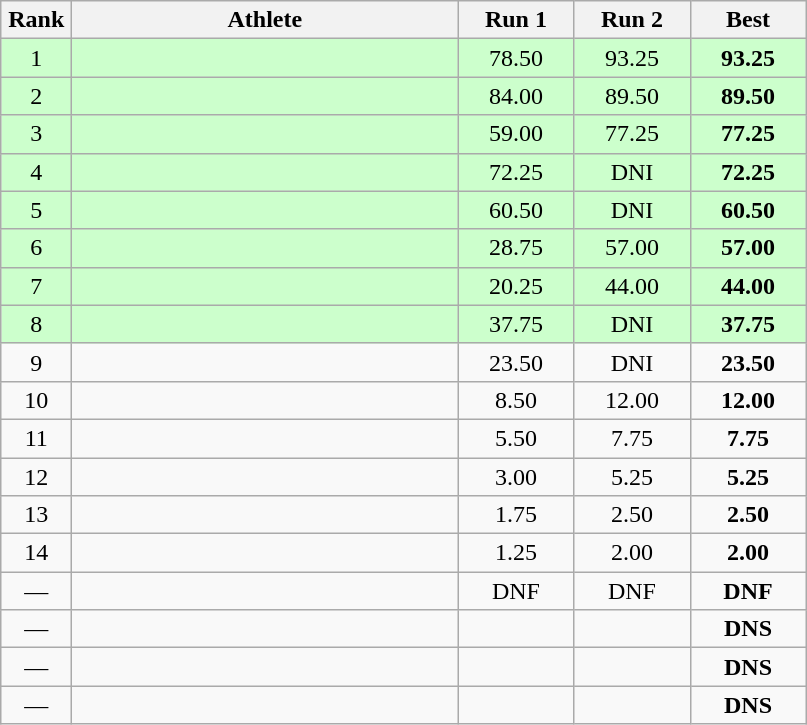<table class=wikitable style="text-align:center">
<tr>
<th width=40>Rank</th>
<th width=250>Athlete</th>
<th width=70>Run 1</th>
<th width=70>Run 2</th>
<th width=70>Best</th>
</tr>
<tr bgcolor="#ccffcc">
<td>1</td>
<td align=left></td>
<td>78.50</td>
<td>93.25</td>
<td><strong>93.25</strong></td>
</tr>
<tr bgcolor="#ccffcc">
<td>2</td>
<td align=left></td>
<td>84.00</td>
<td>89.50</td>
<td><strong>89.50</strong></td>
</tr>
<tr bgcolor="#ccffcc">
<td>3</td>
<td align=left></td>
<td>59.00</td>
<td>77.25</td>
<td><strong>77.25</strong></td>
</tr>
<tr bgcolor="#ccffcc">
<td>4</td>
<td align=left></td>
<td>72.25</td>
<td>DNI</td>
<td><strong>72.25</strong></td>
</tr>
<tr bgcolor="#ccffcc">
<td>5</td>
<td align=left></td>
<td>60.50</td>
<td>DNI</td>
<td><strong>60.50</strong></td>
</tr>
<tr bgcolor="#ccffcc">
<td>6</td>
<td align=left></td>
<td>28.75</td>
<td>57.00</td>
<td><strong>57.00</strong></td>
</tr>
<tr bgcolor="#ccffcc">
<td>7</td>
<td align=left></td>
<td>20.25</td>
<td>44.00</td>
<td><strong>44.00</strong></td>
</tr>
<tr bgcolor="#ccffcc">
<td>8</td>
<td align=left></td>
<td>37.75</td>
<td>DNI</td>
<td><strong>37.75</strong></td>
</tr>
<tr>
<td>9</td>
<td align=left></td>
<td>23.50</td>
<td>DNI</td>
<td><strong>23.50</strong></td>
</tr>
<tr>
<td>10</td>
<td align=left></td>
<td>8.50</td>
<td>12.00</td>
<td><strong>12.00</strong></td>
</tr>
<tr>
<td>11</td>
<td align=left></td>
<td>5.50</td>
<td>7.75</td>
<td><strong>7.75</strong></td>
</tr>
<tr>
<td>12</td>
<td align=left></td>
<td>3.00</td>
<td>5.25</td>
<td><strong>5.25</strong></td>
</tr>
<tr>
<td>13</td>
<td align=left></td>
<td>1.75</td>
<td>2.50</td>
<td><strong>2.50</strong></td>
</tr>
<tr>
<td>14</td>
<td align=left></td>
<td>1.25</td>
<td>2.00</td>
<td><strong>2.00</strong></td>
</tr>
<tr>
<td>—</td>
<td align=left></td>
<td>DNF</td>
<td>DNF</td>
<td><strong>DNF</strong></td>
</tr>
<tr>
<td>—</td>
<td align=left></td>
<td></td>
<td></td>
<td><strong>DNS</strong></td>
</tr>
<tr>
<td>—</td>
<td align=left></td>
<td></td>
<td></td>
<td><strong>DNS</strong></td>
</tr>
<tr>
<td>—</td>
<td align=left></td>
<td></td>
<td></td>
<td><strong>DNS</strong></td>
</tr>
</table>
